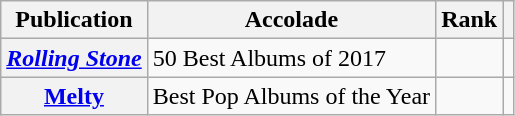<table class="wikitable unsortable plainrowheaders">
<tr>
<th>Publication</th>
<th>Accolade</th>
<th>Rank</th>
<th class="unsortable"></th>
</tr>
<tr>
<th scope="row"><em><a href='#'>Rolling Stone</a></em></th>
<td>50 Best Albums of 2017</td>
<td></td>
<td></td>
</tr>
<tr>
<th scope="row"><a href='#'>Melty</a></th>
<td>Best Pop Albums of the Year</td>
<td></td>
<td></td>
</tr>
</table>
